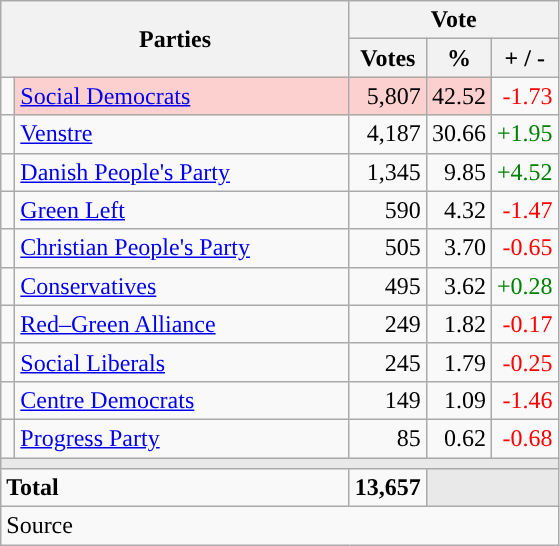<table class="wikitable" style="text-align:right;">
<tr>
<th style="text-align:centre;" rowspan="2" colspan="2" width="225">Parties</th>
<th colspan="3">Vote</th>
</tr>
<tr>
<th width="15">Votes</th>
<th width="15">%</th>
<th width="15">+ / -</th>
</tr>
<tr>
<td width="2" style="color:inherit;background:"></td>
<td bgcolor=#fbd0ce  align="left"><a href='#'>Social Democrats</a></td>
<td bgcolor=#fbd0ce>5,807</td>
<td bgcolor=#fbd0ce>42.52</td>
<td style=color:red;>-1.73</td>
</tr>
<tr>
<td width="2" style="color:inherit;background:"></td>
<td align="left"><a href='#'>Venstre</a></td>
<td>4,187</td>
<td>30.66</td>
<td style=color:green;>+1.95</td>
</tr>
<tr>
<td width="2" style="color:inherit;background:"></td>
<td align="left"><a href='#'>Danish People's Party</a></td>
<td>1,345</td>
<td>9.85</td>
<td style=color:green;>+4.52</td>
</tr>
<tr>
<td width="2" style="color:inherit;background:"></td>
<td align="left"><a href='#'>Green Left</a></td>
<td>590</td>
<td>4.32</td>
<td style=color:red;>-1.47</td>
</tr>
<tr>
<td width="2" style="color:inherit;background:"></td>
<td align="left"><a href='#'>Christian People's Party</a></td>
<td>505</td>
<td>3.70</td>
<td style=color:red;>-0.65</td>
</tr>
<tr>
<td width="2" style="color:inherit;background:"></td>
<td align="left"><a href='#'>Conservatives</a></td>
<td>495</td>
<td>3.62</td>
<td style=color:green;>+0.28</td>
</tr>
<tr>
<td width="2" style="color:inherit;background:"></td>
<td align="left"><a href='#'>Red–Green Alliance</a></td>
<td>249</td>
<td>1.82</td>
<td style=color:red;>-0.17</td>
</tr>
<tr>
<td width="2" style="color:inherit;background:"></td>
<td align="left"><a href='#'>Social Liberals</a></td>
<td>245</td>
<td>1.79</td>
<td style=color:red;>-0.25</td>
</tr>
<tr>
<td width="2" style="color:inherit;background:"></td>
<td align="left"><a href='#'>Centre Democrats</a></td>
<td>149</td>
<td>1.09</td>
<td style=color:red;>-1.46</td>
</tr>
<tr>
<td width="2" style="color:inherit;background:"></td>
<td align="left"><a href='#'>Progress Party</a></td>
<td>85</td>
<td>0.62</td>
<td style=color:red;>-0.68</td>
</tr>
<tr>
<td colspan="7" bgcolor="#E9E9E9"></td>
</tr>
<tr>
<td align="left" colspan="2"><strong>Total</strong></td>
<td><strong>13,657</strong></td>
<td bgcolor="#E9E9E9" colspan="2"></td>
</tr>
<tr>
<td align="left" colspan="6">Source</td>
</tr>
</table>
